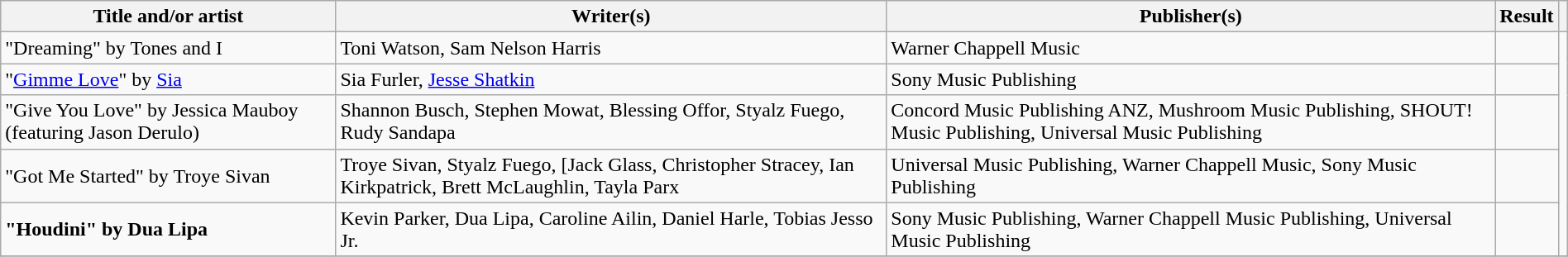<table class="wikitable" width=100%>
<tr>
<th scope="col">Title and/or artist</th>
<th scope="col">Writer(s)</th>
<th scope="col">Publisher(s)</th>
<th scope="col">Result</th>
<th scope="col"></th>
</tr>
<tr>
<td>"Dreaming" by Tones and I</td>
<td>Toni Watson, Sam Nelson Harris</td>
<td>Warner Chappell Music</td>
<td></td>
<td rowspan="5"></td>
</tr>
<tr>
<td>"<a href='#'>Gimme Love</a>" by <a href='#'>Sia</a></td>
<td>Sia Furler, <a href='#'>Jesse Shatkin</a></td>
<td>Sony Music Publishing</td>
<td></td>
</tr>
<tr>
<td>"Give You Love" by Jessica Mauboy (featuring Jason Derulo)</td>
<td>Shannon Busch, Stephen Mowat, Blessing Offor, Styalz Fuego, Rudy Sandapa</td>
<td>Concord Music Publishing ANZ,  Mushroom Music Publishing, SHOUT! Music Publishing, Universal Music Publishing</td>
<td></td>
</tr>
<tr>
<td>"Got Me Started" by Troye Sivan</td>
<td>Troye Sivan, Styalz Fuego, [Jack Glass, Christopher Stracey, Ian Kirkpatrick, Brett McLaughlin, Tayla Parx</td>
<td>Universal Music Publishing, Warner Chappell Music, Sony Music Publishing</td>
<td></td>
</tr>
<tr>
<td><strong>"Houdini" by Dua Lipa</strong></td>
<td>Kevin Parker, Dua Lipa, Caroline Ailin, Daniel Harle, Tobias Jesso Jr.</td>
<td>Sony Music Publishing, Warner Chappell Music Publishing, Universal Music Publishing</td>
<td></td>
</tr>
<tr>
</tr>
</table>
